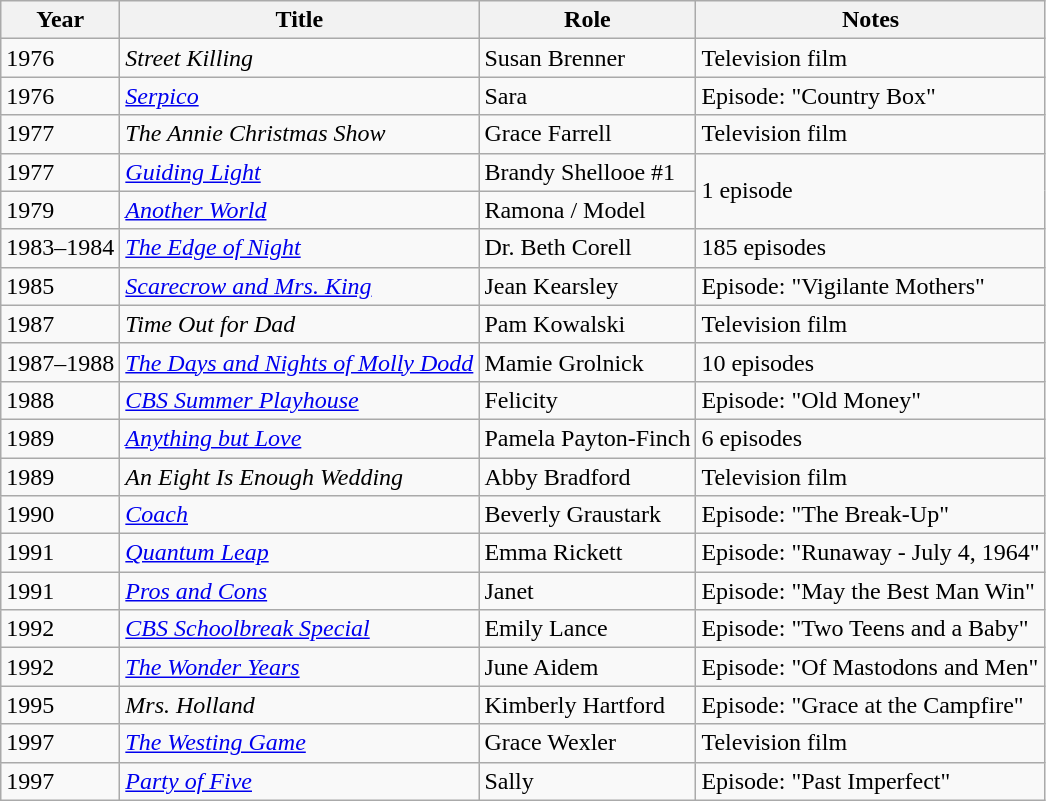<table class="wikitable sortable">
<tr>
<th>Year</th>
<th>Title</th>
<th>Role</th>
<th>Notes</th>
</tr>
<tr>
<td>1976</td>
<td><em>Street Killing</em></td>
<td>Susan Brenner</td>
<td>Television film</td>
</tr>
<tr>
<td>1976</td>
<td><a href='#'><em>Serpico</em></a></td>
<td>Sara</td>
<td>Episode: "Country Box"</td>
</tr>
<tr>
<td>1977</td>
<td><em>The Annie Christmas Show</em></td>
<td>Grace Farrell</td>
<td>Television film</td>
</tr>
<tr>
<td>1977</td>
<td><em><a href='#'>Guiding Light</a></em></td>
<td>Brandy Shellooe #1</td>
<td rowspan="2">1 episode</td>
</tr>
<tr>
<td>1979</td>
<td><a href='#'><em>Another World</em></a></td>
<td>Ramona / Model</td>
</tr>
<tr>
<td>1983–1984</td>
<td><em><a href='#'>The Edge of Night</a></em></td>
<td>Dr. Beth Corell</td>
<td>185 episodes</td>
</tr>
<tr>
<td>1985</td>
<td><em><a href='#'>Scarecrow and Mrs. King</a></em></td>
<td>Jean Kearsley</td>
<td>Episode: "Vigilante Mothers"</td>
</tr>
<tr>
<td>1987</td>
<td><em>Time Out for Dad</em></td>
<td>Pam Kowalski</td>
<td>Television film</td>
</tr>
<tr>
<td>1987–1988</td>
<td><em><a href='#'>The Days and Nights of Molly Dodd</a></em></td>
<td>Mamie Grolnick</td>
<td>10 episodes</td>
</tr>
<tr>
<td>1988</td>
<td><em><a href='#'>CBS Summer Playhouse</a></em></td>
<td>Felicity</td>
<td>Episode: "Old Money"</td>
</tr>
<tr>
<td>1989</td>
<td><em><a href='#'>Anything but Love</a></em></td>
<td>Pamela Payton-Finch</td>
<td>6 episodes</td>
</tr>
<tr>
<td>1989</td>
<td><em>An Eight Is Enough Wedding</em></td>
<td>Abby Bradford</td>
<td>Television film</td>
</tr>
<tr>
<td>1990</td>
<td><a href='#'><em>Coach</em></a></td>
<td>Beverly Graustark</td>
<td>Episode: "The Break-Up"</td>
</tr>
<tr>
<td>1991</td>
<td><em><a href='#'>Quantum Leap</a></em></td>
<td>Emma Rickett</td>
<td>Episode: "Runaway - July 4, 1964"</td>
</tr>
<tr>
<td>1991</td>
<td><a href='#'><em>Pros and Cons</em></a></td>
<td>Janet</td>
<td>Episode: "May the Best Man Win"</td>
</tr>
<tr>
<td>1992</td>
<td><em><a href='#'>CBS Schoolbreak Special</a></em></td>
<td>Emily Lance</td>
<td>Episode: "Two Teens and a Baby"</td>
</tr>
<tr>
<td>1992</td>
<td><em><a href='#'>The Wonder Years</a></em></td>
<td>June Aidem</td>
<td>Episode: "Of Mastodons and Men"</td>
</tr>
<tr>
<td>1995</td>
<td><em>Mrs. Holland</em></td>
<td>Kimberly Hartford</td>
<td>Episode: "Grace at the Campfire"</td>
</tr>
<tr>
<td>1997</td>
<td><a href='#'><em>The Westing Game</em></a></td>
<td>Grace Wexler</td>
<td>Television film</td>
</tr>
<tr>
<td>1997</td>
<td><em><a href='#'>Party of Five</a></em></td>
<td>Sally</td>
<td>Episode: "Past Imperfect"</td>
</tr>
</table>
